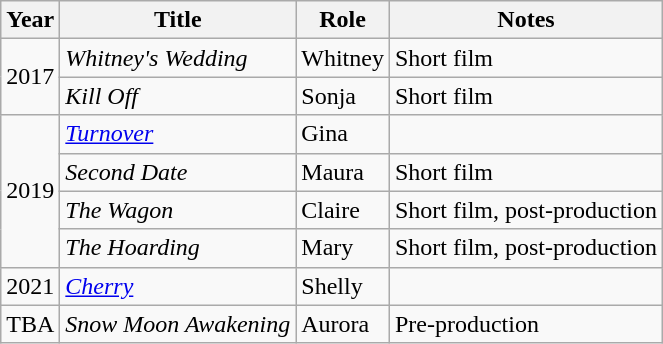<table class="wikitable sortable">
<tr>
<th>Year</th>
<th>Title</th>
<th>Role</th>
<th>Notes</th>
</tr>
<tr>
<td rowspan="2">2017</td>
<td><em>Whitney's Wedding</em></td>
<td>Whitney</td>
<td>Short film</td>
</tr>
<tr>
<td><em>Kill Off</em></td>
<td>Sonja</td>
<td>Short film</td>
</tr>
<tr>
<td rowspan="4">2019</td>
<td><em><a href='#'>Turnover</a></em></td>
<td>Gina</td>
<td></td>
</tr>
<tr>
<td><em>Second Date</em></td>
<td>Maura</td>
<td>Short film</td>
</tr>
<tr>
<td><em>The Wagon</em></td>
<td>Claire</td>
<td>Short film, post-production</td>
</tr>
<tr>
<td><em>The Hoarding</em></td>
<td>Mary</td>
<td>Short film, post-production</td>
</tr>
<tr>
<td>2021</td>
<td><em><a href='#'>Cherry</a></em></td>
<td>Shelly</td>
<td></td>
</tr>
<tr>
<td>TBA</td>
<td><em>Snow Moon Awakening </em></td>
<td>Aurora</td>
<td>Pre-production</td>
</tr>
</table>
